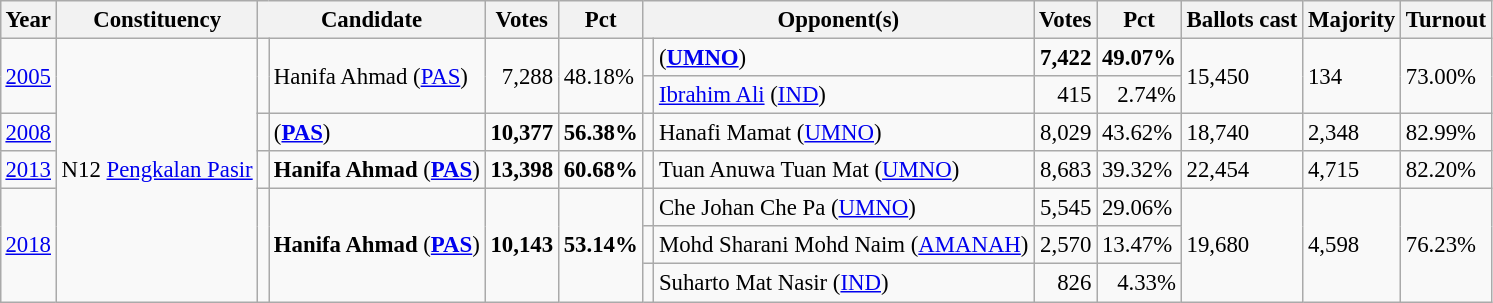<table class="wikitable" style="margin:0.5em ; font-size:95%">
<tr>
<th>Year</th>
<th>Constituency</th>
<th colspan=2>Candidate</th>
<th>Votes</th>
<th>Pct</th>
<th colspan=2>Opponent(s)</th>
<th>Votes</th>
<th>Pct</th>
<th>Ballots cast</th>
<th>Majority</th>
<th>Turnout</th>
</tr>
<tr>
<td rowspan=2><a href='#'>2005</a></td>
<td rowspan=7>N12 <a href='#'>Pengkalan Pasir</a></td>
<td rowspan=2 ></td>
<td rowspan=2>Hanifa Ahmad (<a href='#'>PAS</a>)</td>
<td rowspan=2 align="right">7,288</td>
<td rowspan=2>48.18%</td>
<td></td>
<td> (<a href='#'><strong>UMNO</strong></a>)</td>
<td align="right"><strong>7,422</strong></td>
<td><strong>49.07%</strong></td>
<td rowspan=2>15,450</td>
<td rowspan=2>134</td>
<td rowspan=2>73.00%</td>
</tr>
<tr>
<td></td>
<td><a href='#'>Ibrahim Ali</a> (<a href='#'>IND</a>)</td>
<td align="right">415</td>
<td align="right">2.74%</td>
</tr>
<tr>
<td><a href='#'>2008</a></td>
<td></td>
<td> (<a href='#'><strong>PAS</strong></a>)</td>
<td align="right"><strong>10,377</strong></td>
<td><strong>56.38%</strong></td>
<td></td>
<td>Hanafi Mamat (<a href='#'>UMNO</a>)</td>
<td align="right">8,029</td>
<td>43.62%</td>
<td>18,740</td>
<td>2,348</td>
<td>82.99%</td>
</tr>
<tr>
<td><a href='#'>2013</a></td>
<td></td>
<td><strong>Hanifa Ahmad</strong> (<a href='#'><strong>PAS</strong></a>)</td>
<td align="right"><strong>13,398</strong></td>
<td><strong>60.68%</strong></td>
<td></td>
<td>Tuan Anuwa Tuan Mat (<a href='#'>UMNO</a>)</td>
<td align="right">8,683</td>
<td>39.32%</td>
<td>22,454</td>
<td>4,715</td>
<td>82.20%</td>
</tr>
<tr>
<td rowspan=3><a href='#'>2018</a></td>
<td rowspan=3 ></td>
<td rowspan=3><strong>Hanifa Ahmad</strong> (<a href='#'><strong>PAS</strong></a>)</td>
<td rowspan=3 align="right"><strong>10,143</strong></td>
<td rowspan=3><strong>53.14%</strong></td>
<td></td>
<td>Che Johan Che Pa (<a href='#'>UMNO</a>)</td>
<td align="right">5,545</td>
<td>29.06%</td>
<td rowspan=3>19,680</td>
<td rowspan=3>4,598</td>
<td rowspan=3>76.23%</td>
</tr>
<tr>
<td></td>
<td>Mohd Sharani Mohd Naim (<a href='#'>AMANAH</a>)</td>
<td align="right">2,570</td>
<td>13.47%</td>
</tr>
<tr>
<td></td>
<td>Suharto Mat Nasir (<a href='#'>IND</a>)</td>
<td align="right">826</td>
<td align="right">4.33%</td>
</tr>
</table>
